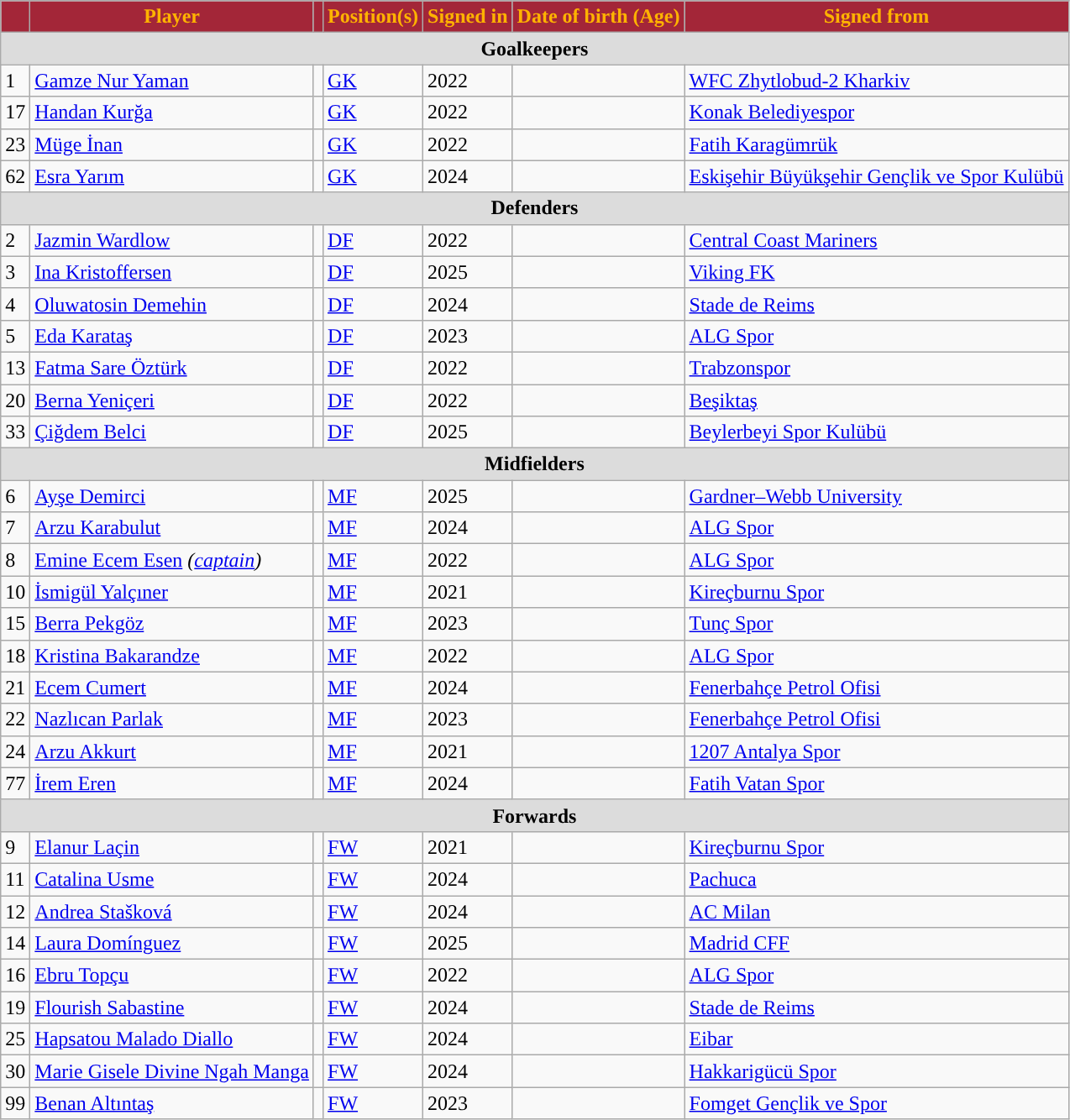<table class="wikitable plainrowheaders sortable">
<tr>
<th style="background:#A32638; color:#FFB300; "></th>
<th style="background:#A32638; color:#FFB300; ">Player</th>
<th style="background:#A32638; color:#FFB300; "></th>
<th style="background:#A32638; color:#FFB300; ">Position(s)</th>
<th style="background:#A32638; color:#FFB300; ">Signed in</th>
<th style="background:#A32638; color:#FFB300; ">Date of birth (Age)</th>
<th style="background:#A32638; color:#FFB300; ">Signed from</th>
</tr>
<tr>
<th colspan="7" style="background:#dcdcdc; text-align:center;">Goalkeepers</th>
</tr>
<tr>
<td>1</td>
<td><a href='#'>Gamze Nur Yaman</a></td>
<td></td>
<td><a href='#'>GK</a></td>
<td>2022</td>
<td></td>
<td> <a href='#'>WFC Zhytlobud-2 Kharkiv</a></td>
</tr>
<tr>
<td>17</td>
<td><a href='#'>Handan Kurğa</a></td>
<td></td>
<td><a href='#'>GK</a></td>
<td>2022</td>
<td></td>
<td> <a href='#'>Konak Belediyespor</a></td>
</tr>
<tr>
<td>23</td>
<td><a href='#'>Müge İnan</a></td>
<td></td>
<td><a href='#'>GK</a></td>
<td>2022</td>
<td></td>
<td> <a href='#'>Fatih Karagümrük</a></td>
</tr>
<tr>
<td>62</td>
<td><a href='#'>Esra Yarım</a></td>
<td></td>
<td><a href='#'>GK</a></td>
<td>2024</td>
<td></td>
<td> <a href='#'>Eskişehir Büyükşehir Gençlik ve Spor Kulübü</a></td>
</tr>
<tr>
<th colspan="7" style="background:#dcdcdc; text-align:center;">Defenders</th>
</tr>
<tr>
<td>2</td>
<td><a href='#'>Jazmin Wardlow</a></td>
<td></td>
<td><a href='#'>DF</a></td>
<td>2022</td>
<td></td>
<td> <a href='#'>Central Coast Mariners</a></td>
</tr>
<tr>
<td>3</td>
<td><a href='#'>Ina Kristoffersen</a></td>
<td></td>
<td><a href='#'>DF</a></td>
<td>2025</td>
<td></td>
<td> <a href='#'>Viking FK</a></td>
</tr>
<tr>
<td>4</td>
<td><a href='#'>Oluwatosin Demehin</a></td>
<td></td>
<td><a href='#'>DF</a></td>
<td>2024</td>
<td></td>
<td> <a href='#'>Stade de Reims</a></td>
</tr>
<tr>
<td>5</td>
<td><a href='#'>Eda Karataş</a></td>
<td></td>
<td><a href='#'>DF</a></td>
<td>2023</td>
<td></td>
<td> <a href='#'>ALG Spor</a></td>
</tr>
<tr>
<td>13</td>
<td><a href='#'>Fatma Sare Öztürk</a></td>
<td></td>
<td><a href='#'>DF</a></td>
<td>2022</td>
<td></td>
<td> <a href='#'>Trabzonspor</a></td>
</tr>
<tr>
<td>20</td>
<td><a href='#'>Berna Yeniçeri</a></td>
<td></td>
<td><a href='#'>DF</a></td>
<td>2022</td>
<td></td>
<td> <a href='#'>Beşiktaş</a></td>
</tr>
<tr>
<td>33</td>
<td><a href='#'>Çiğdem Belci</a></td>
<td></td>
<td><a href='#'>DF</a></td>
<td>2025</td>
<td></td>
<td> <a href='#'>Beylerbeyi Spor Kulübü</a></td>
</tr>
<tr>
<th colspan="7" style="background:#dcdcdc; text-align:center;">Midfielders</th>
</tr>
<tr>
<td>6</td>
<td><a href='#'>Ayşe Demirci</a></td>
<td></td>
<td><a href='#'>MF</a></td>
<td>2025</td>
<td></td>
<td> <a href='#'>Gardner–Webb University</a></td>
</tr>
<tr>
<td>7</td>
<td><a href='#'>Arzu Karabulut</a></td>
<td></td>
<td><a href='#'>MF</a></td>
<td>2024</td>
<td></td>
<td> <a href='#'>ALG Spor</a></td>
</tr>
<tr>
<td>8</td>
<td><a href='#'>Emine Ecem Esen</a> <em>(<a href='#'>captain</a>)</em></td>
<td></td>
<td><a href='#'>MF</a></td>
<td>2022</td>
<td></td>
<td> <a href='#'>ALG Spor</a></td>
</tr>
<tr>
<td>10</td>
<td><a href='#'>İsmigül Yalçıner</a></td>
<td></td>
<td><a href='#'>MF</a></td>
<td>2021</td>
<td></td>
<td> <a href='#'>Kireçburnu Spor</a></td>
</tr>
<tr>
<td>15</td>
<td><a href='#'>Berra Pekgöz</a></td>
<td></td>
<td><a href='#'>MF</a></td>
<td>2023</td>
<td></td>
<td> <a href='#'>Tunç Spor</a></td>
</tr>
<tr>
<td>18</td>
<td><a href='#'>Kristina Bakarandze</a></td>
<td></td>
<td><a href='#'>MF</a></td>
<td>2022</td>
<td></td>
<td> <a href='#'>ALG Spor</a></td>
</tr>
<tr>
<td>21</td>
<td><a href='#'>Ecem Cumert</a></td>
<td></td>
<td><a href='#'>MF</a></td>
<td>2024</td>
<td></td>
<td> <a href='#'>Fenerbahçe Petrol Ofisi</a></td>
</tr>
<tr>
<td>22</td>
<td><a href='#'>Nazlıcan Parlak</a></td>
<td></td>
<td><a href='#'>MF</a></td>
<td>2023</td>
<td></td>
<td> <a href='#'>Fenerbahçe Petrol Ofisi</a></td>
</tr>
<tr>
<td>24</td>
<td><a href='#'>Arzu Akkurt</a></td>
<td></td>
<td><a href='#'>MF</a></td>
<td>2021</td>
<td></td>
<td> <a href='#'>1207 Antalya Spor</a></td>
</tr>
<tr>
<td>77</td>
<td><a href='#'>İrem Eren</a></td>
<td></td>
<td><a href='#'>MF</a></td>
<td>2024</td>
<td></td>
<td> <a href='#'>Fatih Vatan Spor</a></td>
</tr>
<tr>
<th colspan="7" style="background:#dcdcdc; text-align:center;">Forwards</th>
</tr>
<tr>
<td>9</td>
<td><a href='#'>Elanur Laçin</a></td>
<td></td>
<td><a href='#'>FW</a></td>
<td>2021</td>
<td></td>
<td> <a href='#'>Kireçburnu Spor</a></td>
</tr>
<tr>
<td>11</td>
<td><a href='#'>Catalina Usme</a></td>
<td></td>
<td><a href='#'>FW</a></td>
<td>2024</td>
<td></td>
<td> <a href='#'>Pachuca</a></td>
</tr>
<tr>
<td>12</td>
<td><a href='#'>Andrea Stašková</a></td>
<td></td>
<td><a href='#'>FW</a></td>
<td>2024</td>
<td></td>
<td> <a href='#'>AC Milan</a></td>
</tr>
<tr>
<td>14</td>
<td><a href='#'>Laura Domínguez</a></td>
<td></td>
<td><a href='#'>FW</a></td>
<td>2025</td>
<td></td>
<td> <a href='#'>Madrid CFF</a></td>
</tr>
<tr>
<td>16</td>
<td><a href='#'>Ebru Topçu</a></td>
<td></td>
<td><a href='#'>FW</a></td>
<td>2022</td>
<td></td>
<td> <a href='#'>ALG Spor</a></td>
</tr>
<tr>
<td>19</td>
<td><a href='#'>Flourish Sabastine</a></td>
<td></td>
<td><a href='#'>FW</a></td>
<td>2024</td>
<td></td>
<td> <a href='#'>Stade de Reims</a></td>
</tr>
<tr>
<td>25</td>
<td><a href='#'>Hapsatou Malado Diallo</a></td>
<td></td>
<td><a href='#'>FW</a></td>
<td>2024</td>
<td></td>
<td> <a href='#'>Eibar</a></td>
</tr>
<tr>
<td>30</td>
<td><a href='#'>Marie Gisele Divine Ngah Manga</a></td>
<td></td>
<td><a href='#'>FW</a></td>
<td>2024</td>
<td></td>
<td> <a href='#'>Hakkarigücü Spor</a></td>
</tr>
<tr>
<td>99</td>
<td><a href='#'>Benan Altıntaş</a></td>
<td></td>
<td><a href='#'>FW</a></td>
<td>2023</td>
<td></td>
<td> <a href='#'>Fomget Gençlik ve Spor</a></td>
</tr>
</table>
